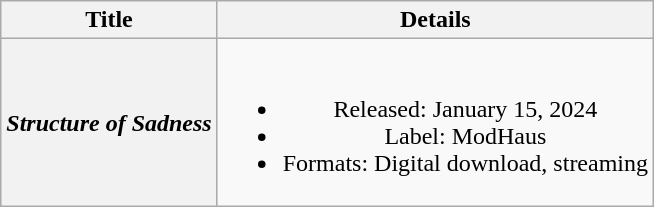<table class="wikitable plainrowheaders" style="text-align:center">
<tr>
<th scope="col">Title</th>
<th scope="col">Details</th>
</tr>
<tr>
<th scope="row"><em>Structure of Sadness</em></th>
<td><br><ul><li>Released: January 15, 2024</li><li>Label: ModHaus</li><li>Formats: Digital download, streaming</li></ul></td>
</tr>
</table>
